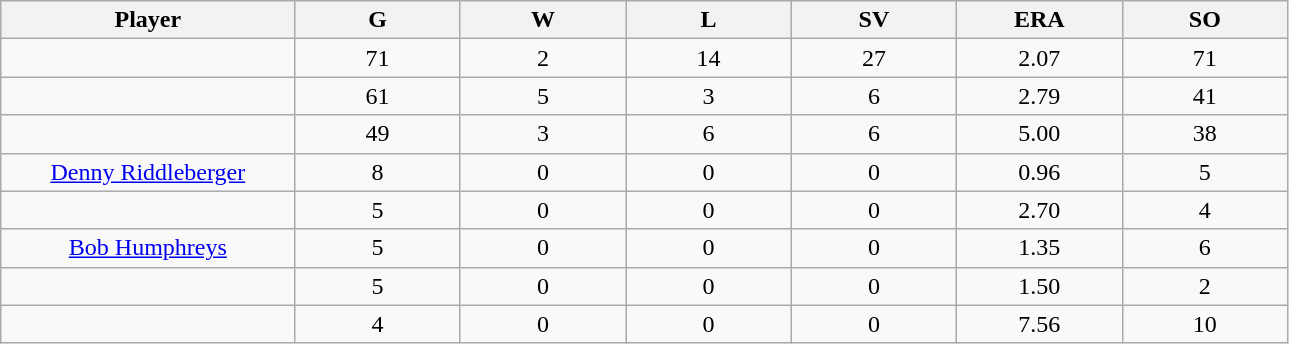<table class="wikitable sortable">
<tr>
<th bgcolor="#DDDDFF" width="16%">Player</th>
<th bgcolor="#DDDDFF" width="9%">G</th>
<th bgcolor="#DDDDFF" width="9%">W</th>
<th bgcolor="#DDDDFF" width="9%">L</th>
<th bgcolor="#DDDDFF" width="9%">SV</th>
<th bgcolor="#DDDDFF" width="9%">ERA</th>
<th bgcolor="#DDDDFF" width="9%">SO</th>
</tr>
<tr align="center">
<td></td>
<td>71</td>
<td>2</td>
<td>14</td>
<td>27</td>
<td>2.07</td>
<td>71</td>
</tr>
<tr align="center">
<td></td>
<td>61</td>
<td>5</td>
<td>3</td>
<td>6</td>
<td>2.79</td>
<td>41</td>
</tr>
<tr align="center">
<td></td>
<td>49</td>
<td>3</td>
<td>6</td>
<td>6</td>
<td>5.00</td>
<td>38</td>
</tr>
<tr align="center">
<td><a href='#'>Denny Riddleberger</a></td>
<td>8</td>
<td>0</td>
<td>0</td>
<td>0</td>
<td>0.96</td>
<td>5</td>
</tr>
<tr align=center>
<td></td>
<td>5</td>
<td>0</td>
<td>0</td>
<td>0</td>
<td>2.70</td>
<td>4</td>
</tr>
<tr align="center">
<td><a href='#'>Bob Humphreys</a></td>
<td>5</td>
<td>0</td>
<td>0</td>
<td>0</td>
<td>1.35</td>
<td>6</td>
</tr>
<tr align=center>
<td></td>
<td>5</td>
<td>0</td>
<td>0</td>
<td>0</td>
<td>1.50</td>
<td>2</td>
</tr>
<tr align="center">
<td></td>
<td>4</td>
<td>0</td>
<td>0</td>
<td>0</td>
<td>7.56</td>
<td>10</td>
</tr>
</table>
